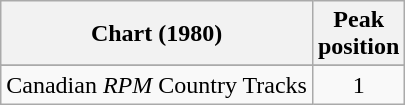<table class="wikitable">
<tr>
<th align="left">Chart (1980)</th>
<th align="center">Peak<br>position</th>
</tr>
<tr>
</tr>
<tr>
<td align="left">Canadian <em>RPM</em> Country Tracks</td>
<td align="center">1</td>
</tr>
</table>
